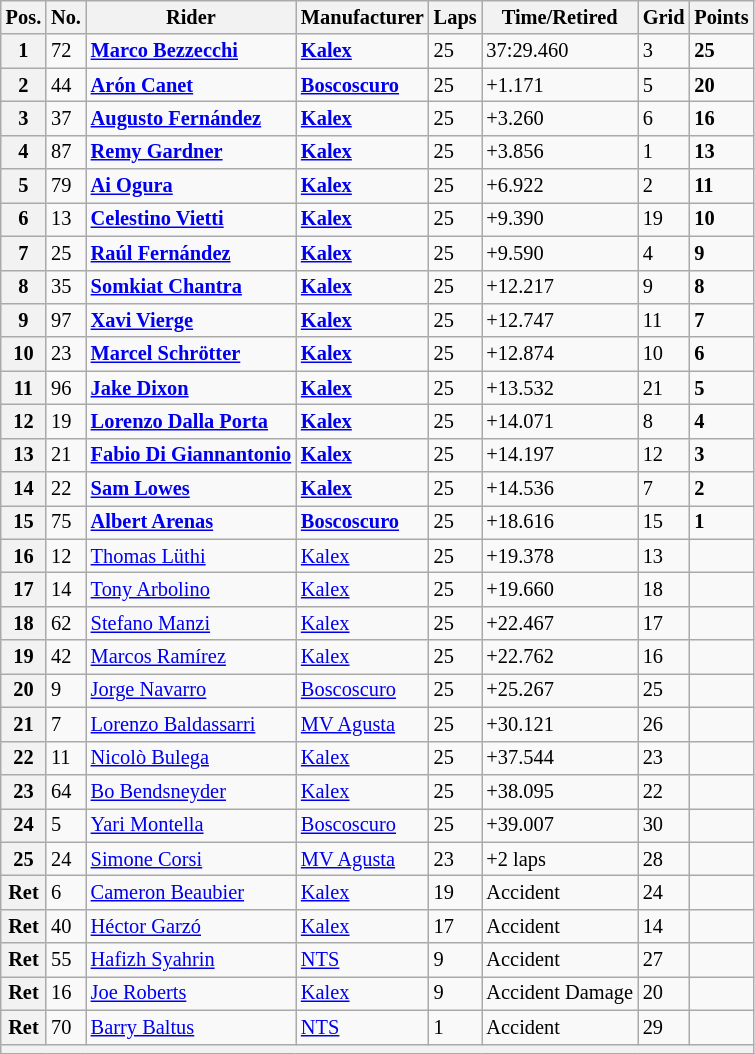<table class="wikitable" style="font-size: 85%;">
<tr>
<th>Pos.</th>
<th>No.</th>
<th>Rider</th>
<th>Manufacturer</th>
<th>Laps</th>
<th>Time/Retired</th>
<th>Grid</th>
<th>Points</th>
</tr>
<tr>
<th>1</th>
<td>72</td>
<td> <strong><a href='#'>Marco Bezzecchi</a></strong></td>
<td><strong><a href='#'>Kalex</a></strong></td>
<td>25</td>
<td>37:29.460</td>
<td>3</td>
<td><strong>25</strong></td>
</tr>
<tr>
<th>2</th>
<td>44</td>
<td> <strong><a href='#'>Arón Canet</a></strong></td>
<td><strong><a href='#'>Boscoscuro</a></strong></td>
<td>25</td>
<td>+1.171</td>
<td>5</td>
<td><strong>20</strong></td>
</tr>
<tr>
<th>3</th>
<td>37</td>
<td> <strong><a href='#'>Augusto Fernández</a></strong></td>
<td><strong><a href='#'>Kalex</a></strong></td>
<td>25</td>
<td>+3.260</td>
<td>6</td>
<td><strong>16</strong></td>
</tr>
<tr>
<th>4</th>
<td>87</td>
<td> <strong><a href='#'>Remy Gardner</a></strong></td>
<td><strong><a href='#'>Kalex</a></strong></td>
<td>25</td>
<td>+3.856</td>
<td>1</td>
<td><strong>13</strong></td>
</tr>
<tr>
<th>5</th>
<td>79</td>
<td> <strong><a href='#'>Ai Ogura</a></strong></td>
<td><strong><a href='#'>Kalex</a></strong></td>
<td>25</td>
<td>+6.922</td>
<td>2</td>
<td><strong>11</strong></td>
</tr>
<tr>
<th>6</th>
<td>13</td>
<td> <strong><a href='#'>Celestino Vietti</a></strong></td>
<td><strong><a href='#'>Kalex</a></strong></td>
<td>25</td>
<td>+9.390</td>
<td>19</td>
<td><strong>10</strong></td>
</tr>
<tr>
<th>7</th>
<td>25</td>
<td> <strong><a href='#'>Raúl Fernández</a></strong></td>
<td><strong><a href='#'>Kalex</a></strong></td>
<td>25</td>
<td>+9.590</td>
<td>4</td>
<td><strong>9</strong></td>
</tr>
<tr>
<th>8</th>
<td>35</td>
<td> <strong><a href='#'>Somkiat Chantra</a></strong></td>
<td><strong><a href='#'>Kalex</a></strong></td>
<td>25</td>
<td>+12.217</td>
<td>9</td>
<td><strong>8</strong></td>
</tr>
<tr>
<th>9</th>
<td>97</td>
<td> <strong><a href='#'>Xavi Vierge</a></strong></td>
<td><strong><a href='#'>Kalex</a></strong></td>
<td>25</td>
<td>+12.747</td>
<td>11</td>
<td><strong>7</strong></td>
</tr>
<tr>
<th>10</th>
<td>23</td>
<td> <strong><a href='#'>Marcel Schrötter</a></strong></td>
<td><strong><a href='#'>Kalex</a></strong></td>
<td>25</td>
<td>+12.874</td>
<td>10</td>
<td><strong>6</strong></td>
</tr>
<tr>
<th>11</th>
<td>96</td>
<td> <strong><a href='#'>Jake Dixon</a></strong></td>
<td><strong><a href='#'>Kalex</a></strong></td>
<td>25</td>
<td>+13.532</td>
<td>21</td>
<td><strong>5</strong></td>
</tr>
<tr>
<th>12</th>
<td>19</td>
<td> <strong><a href='#'>Lorenzo Dalla Porta</a></strong></td>
<td><strong><a href='#'>Kalex</a></strong></td>
<td>25</td>
<td>+14.071</td>
<td>8</td>
<td><strong>4</strong></td>
</tr>
<tr>
<th>13</th>
<td>21</td>
<td> <strong><a href='#'>Fabio Di Giannantonio</a></strong></td>
<td><strong><a href='#'>Kalex</a></strong></td>
<td>25</td>
<td>+14.197</td>
<td>12</td>
<td><strong>3</strong></td>
</tr>
<tr>
<th>14</th>
<td>22</td>
<td> <strong><a href='#'>Sam Lowes</a></strong></td>
<td><strong><a href='#'>Kalex</a></strong></td>
<td>25</td>
<td>+14.536</td>
<td>7</td>
<td><strong>2</strong></td>
</tr>
<tr>
<th>15</th>
<td>75</td>
<td> <strong><a href='#'>Albert Arenas</a></strong></td>
<td><strong><a href='#'>Boscoscuro</a></strong></td>
<td>25</td>
<td>+18.616</td>
<td>15</td>
<td><strong>1</strong></td>
</tr>
<tr>
<th>16</th>
<td>12</td>
<td> <a href='#'>Thomas Lüthi</a></td>
<td><a href='#'>Kalex</a></td>
<td>25</td>
<td>+19.378</td>
<td>13</td>
<td></td>
</tr>
<tr>
<th>17</th>
<td>14</td>
<td> <a href='#'>Tony Arbolino</a></td>
<td><a href='#'>Kalex</a></td>
<td>25</td>
<td>+19.660</td>
<td>18</td>
<td></td>
</tr>
<tr>
<th>18</th>
<td>62</td>
<td> <a href='#'>Stefano Manzi</a></td>
<td><a href='#'>Kalex</a></td>
<td>25</td>
<td>+22.467</td>
<td>17</td>
<td></td>
</tr>
<tr>
<th>19</th>
<td>42</td>
<td> <a href='#'>Marcos Ramírez</a></td>
<td><a href='#'>Kalex</a></td>
<td>25</td>
<td>+22.762</td>
<td>16</td>
<td></td>
</tr>
<tr>
<th>20</th>
<td>9</td>
<td> <a href='#'>Jorge Navarro</a></td>
<td><a href='#'>Boscoscuro</a></td>
<td>25</td>
<td>+25.267</td>
<td>25</td>
<td></td>
</tr>
<tr>
<th>21</th>
<td>7</td>
<td> <a href='#'>Lorenzo Baldassarri</a></td>
<td><a href='#'>MV Agusta</a></td>
<td>25</td>
<td>+30.121</td>
<td>26</td>
<td></td>
</tr>
<tr>
<th>22</th>
<td>11</td>
<td> <a href='#'>Nicolò Bulega</a></td>
<td><a href='#'>Kalex</a></td>
<td>25</td>
<td>+37.544</td>
<td>23</td>
<td></td>
</tr>
<tr>
<th>23</th>
<td>64</td>
<td> <a href='#'>Bo Bendsneyder</a></td>
<td><a href='#'>Kalex</a></td>
<td>25</td>
<td>+38.095</td>
<td>22</td>
<td></td>
</tr>
<tr>
<th>24</th>
<td>5</td>
<td> <a href='#'>Yari Montella</a></td>
<td><a href='#'>Boscoscuro</a></td>
<td>25</td>
<td>+39.007</td>
<td>30</td>
<td></td>
</tr>
<tr>
<th>25</th>
<td>24</td>
<td> <a href='#'>Simone Corsi</a></td>
<td><a href='#'>MV Agusta</a></td>
<td>23</td>
<td>+2 laps</td>
<td>28</td>
<td></td>
</tr>
<tr>
<th>Ret</th>
<td>6</td>
<td> <a href='#'>Cameron Beaubier</a></td>
<td><a href='#'>Kalex</a></td>
<td>19</td>
<td>Accident</td>
<td>24</td>
<td></td>
</tr>
<tr>
<th>Ret</th>
<td>40</td>
<td> <a href='#'>Héctor Garzó</a></td>
<td><a href='#'>Kalex</a></td>
<td>17</td>
<td>Accident</td>
<td>14</td>
<td></td>
</tr>
<tr>
<th>Ret</th>
<td>55</td>
<td> <a href='#'>Hafizh Syahrin</a></td>
<td><a href='#'>NTS</a></td>
<td>9</td>
<td>Accident</td>
<td>27</td>
<td></td>
</tr>
<tr>
<th>Ret</th>
<td>16</td>
<td> <a href='#'>Joe Roberts</a></td>
<td><a href='#'>Kalex</a></td>
<td>9</td>
<td>Accident Damage</td>
<td>20</td>
<td></td>
</tr>
<tr>
<th>Ret</th>
<td>70</td>
<td> <a href='#'>Barry Baltus</a></td>
<td><a href='#'>NTS</a></td>
<td>1</td>
<td>Accident</td>
<td>29</td>
<td></td>
</tr>
<tr>
<th colspan=8></th>
</tr>
</table>
